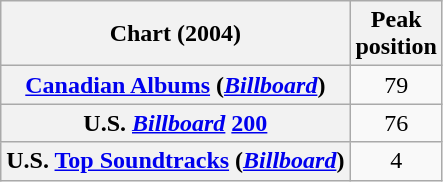<table class="wikitable plainrowheaders sortable">
<tr>
<th>Chart (2004)</th>
<th>Peak<br>position</th>
</tr>
<tr>
<th scope="row"><a href='#'>Canadian Albums</a> (<a href='#'><em>Billboard</em></a>)</th>
<td style="text-align:center">79</td>
</tr>
<tr>
<th scope="row">U.S. <em><a href='#'>Billboard</a></em> <a href='#'>200</a></th>
<td align=center>76</td>
</tr>
<tr>
<th scope="row">U.S. <a href='#'>Top Soundtracks</a> (<em><a href='#'>Billboard</a></em>)</th>
<td align=center>4</td>
</tr>
</table>
